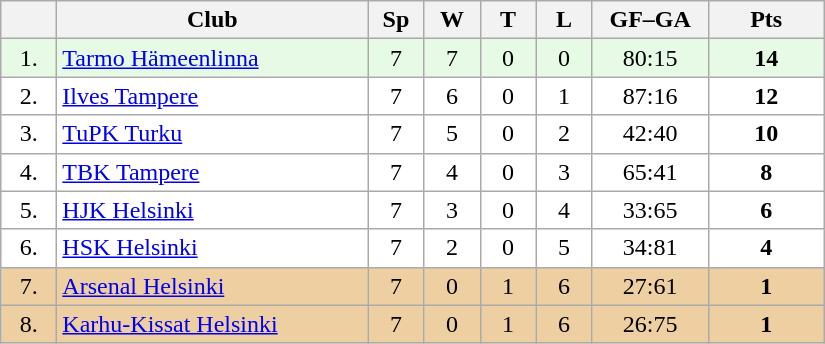<table class="wikitable">
<tr>
<th width="30"></th>
<th width="200">Club</th>
<th width="30">Sp</th>
<th width="30">W</th>
<th width="30">T</th>
<th width="30">L</th>
<th width="70">GF–GA</th>
<th width="70">Pts</th>
</tr>
<tr bgcolor="#e6fae6" align="center">
<td>1.</td>
<td align="left"><a href='#'>Tarmo Hämeenlinna</a></td>
<td>7</td>
<td>7</td>
<td>0</td>
<td>0</td>
<td>80:15</td>
<td><strong>14</strong></td>
</tr>
<tr bgcolor="#FFFFFF" align="center">
<td>2.</td>
<td align="left"><a href='#'>Ilves Tampere</a></td>
<td>7</td>
<td>6</td>
<td>0</td>
<td>1</td>
<td>87:16</td>
<td><strong>12</strong></td>
</tr>
<tr bgcolor="#FFFFFF" align="center">
<td>3.</td>
<td align="left"><a href='#'>TuPK Turku</a></td>
<td>7</td>
<td>5</td>
<td>0</td>
<td>2</td>
<td>42:40</td>
<td><strong>10</strong></td>
</tr>
<tr bgcolor="#FFFFFF" align="center">
<td>4.</td>
<td align="left"><a href='#'>TBK Tampere</a></td>
<td>7</td>
<td>4</td>
<td>0</td>
<td>3</td>
<td>65:41</td>
<td><strong>8</strong></td>
</tr>
<tr bgcolor="#FFFFFF" align="center">
<td>5.</td>
<td align="left"><a href='#'>HJK Helsinki</a></td>
<td>7</td>
<td>3</td>
<td>0</td>
<td>4</td>
<td>33:65</td>
<td><strong>6</strong></td>
</tr>
<tr bgcolor="#FFFFFF" align="center">
<td>6.</td>
<td align="left"><a href='#'>HSK Helsinki</a></td>
<td>7</td>
<td>2</td>
<td>0</td>
<td>5</td>
<td>34:81</td>
<td><strong>4</strong></td>
</tr>
<tr bgcolor="#EECFA1" align="center">
<td>7.</td>
<td align="left"><a href='#'>Arsenal Helsinki</a></td>
<td>7</td>
<td>0</td>
<td>1</td>
<td>6</td>
<td>27:61</td>
<td><strong>1</strong></td>
</tr>
<tr bgcolor="#EECFA1" align="center">
<td>8.</td>
<td align="left"><a href='#'>Karhu-Kissat Helsinki</a></td>
<td>7</td>
<td>0</td>
<td>1</td>
<td>6</td>
<td>26:75</td>
<td><strong>1</strong></td>
</tr>
</table>
